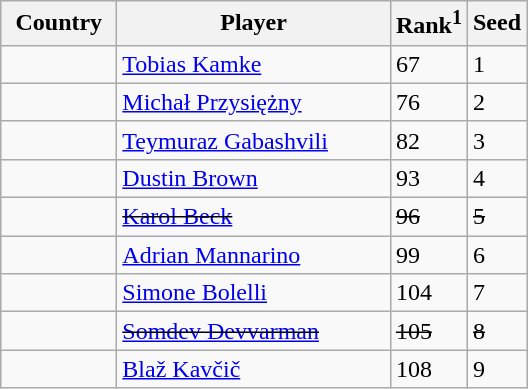<table class="sortable wikitable">
<tr>
<th width="70">Country</th>
<th width="175">Player</th>
<th>Rank<sup>1</sup></th>
<th>Seed</th>
</tr>
<tr>
<td></td>
<td><a href='#'>Tobias Kamke</a></td>
<td>67</td>
<td>1</td>
</tr>
<tr>
<td></td>
<td><a href='#'>Michał Przysiężny</a></td>
<td>76</td>
<td>2</td>
</tr>
<tr>
<td></td>
<td><a href='#'>Teymuraz Gabashvili</a></td>
<td>82</td>
<td>3</td>
</tr>
<tr>
<td></td>
<td><a href='#'>Dustin Brown</a></td>
<td>93</td>
<td>4</td>
</tr>
<tr>
<td></td>
<td><s><a href='#'>Karol Beck</a></s></td>
<td><s>96</s></td>
<td><s>5</s></td>
</tr>
<tr>
<td></td>
<td><a href='#'>Adrian Mannarino</a></td>
<td>99</td>
<td>6</td>
</tr>
<tr>
<td></td>
<td><a href='#'>Simone Bolelli</a></td>
<td>104</td>
<td>7</td>
</tr>
<tr>
<td></td>
<td><s><a href='#'>Somdev Devvarman</a></s></td>
<td><s>105</s></td>
<td><s>8</s></td>
</tr>
<tr>
<td></td>
<td><a href='#'>Blaž Kavčič</a></td>
<td>108</td>
<td>9</td>
</tr>
</table>
